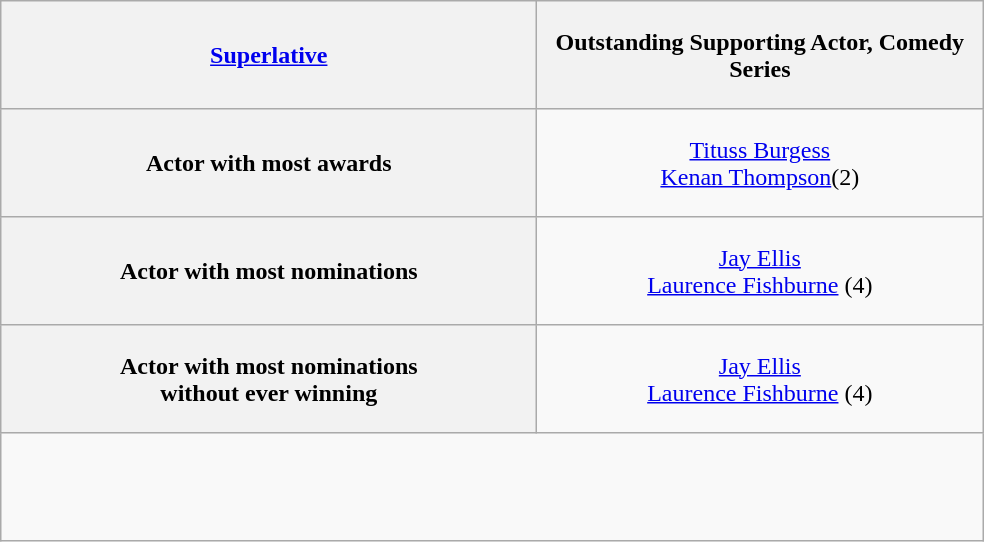<table class="wikitable" style="text-align: center">
<tr style="height:4.5em;">
<th width="350"><strong><a href='#'>Superlative</a></strong></th>
<th colspan="2" width="290"><strong> Outstanding Supporting Actor, Comedy Series</strong></th>
</tr>
<tr style="height:4.5em;">
<th width="350">Actor with most awards</th>
<td><a href='#'>Tituss Burgess</a><br> <a href='#'>Kenan Thompson</a>(2)</td>
</tr>
<tr style="height:4.5em;">
<th>Actor with most nominations</th>
<td><a href='#'>Jay Ellis</a><br><a href='#'>Laurence Fishburne</a> (4)</td>
</tr>
<tr style="height:4.5em;">
<th>Actor with most nominations <br> without ever winning</th>
<td><a href='#'>Jay Ellis</a><br><a href='#'>Laurence Fishburne</a> (4)</td>
</tr>
<tr style="height:4.5em;">
</tr>
</table>
